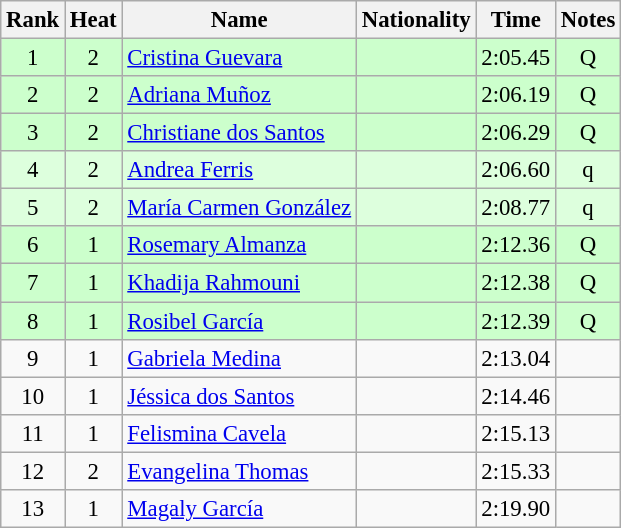<table class="wikitable sortable" style="text-align:center;font-size:95%">
<tr>
<th>Rank</th>
<th>Heat</th>
<th>Name</th>
<th>Nationality</th>
<th>Time</th>
<th>Notes</th>
</tr>
<tr bgcolor=ccffcc>
<td>1</td>
<td>2</td>
<td align=left><a href='#'>Cristina Guevara</a></td>
<td align=left></td>
<td>2:05.45</td>
<td>Q</td>
</tr>
<tr bgcolor=ccffcc>
<td>2</td>
<td>2</td>
<td align=left><a href='#'>Adriana Muñoz</a></td>
<td align=left></td>
<td>2:06.19</td>
<td>Q</td>
</tr>
<tr bgcolor=ccffcc>
<td>3</td>
<td>2</td>
<td align=left><a href='#'>Christiane dos Santos</a></td>
<td align=left></td>
<td>2:06.29</td>
<td>Q</td>
</tr>
<tr bgcolor=ddffdd>
<td>4</td>
<td>2</td>
<td align=left><a href='#'>Andrea Ferris</a></td>
<td align=left></td>
<td>2:06.60</td>
<td>q</td>
</tr>
<tr bgcolor=ddffdd>
<td>5</td>
<td>2</td>
<td align=left><a href='#'>María Carmen González</a></td>
<td align=left></td>
<td>2:08.77</td>
<td>q</td>
</tr>
<tr bgcolor=ccffcc>
<td>6</td>
<td>1</td>
<td align=left><a href='#'>Rosemary Almanza</a></td>
<td align=left></td>
<td>2:12.36</td>
<td>Q</td>
</tr>
<tr bgcolor=ccffcc>
<td>7</td>
<td>1</td>
<td align=left><a href='#'>Khadija Rahmouni</a></td>
<td align=left></td>
<td>2:12.38</td>
<td>Q</td>
</tr>
<tr bgcolor=ccffcc>
<td>8</td>
<td>1</td>
<td align=left><a href='#'>Rosibel García</a></td>
<td align=left></td>
<td>2:12.39</td>
<td>Q</td>
</tr>
<tr>
<td>9</td>
<td>1</td>
<td align=left><a href='#'>Gabriela Medina</a></td>
<td align=left></td>
<td>2:13.04</td>
<td></td>
</tr>
<tr>
<td>10</td>
<td>1</td>
<td align=left><a href='#'>Jéssica dos Santos</a></td>
<td align=left></td>
<td>2:14.46</td>
<td></td>
</tr>
<tr>
<td>11</td>
<td>1</td>
<td align=left><a href='#'>Felismina Cavela</a></td>
<td align=left></td>
<td>2:15.13</td>
<td></td>
</tr>
<tr>
<td>12</td>
<td>2</td>
<td align=left><a href='#'>Evangelina Thomas</a></td>
<td align=left></td>
<td>2:15.33</td>
<td></td>
</tr>
<tr>
<td>13</td>
<td>1</td>
<td align=left><a href='#'>Magaly García</a></td>
<td align=left></td>
<td>2:19.90</td>
<td></td>
</tr>
</table>
